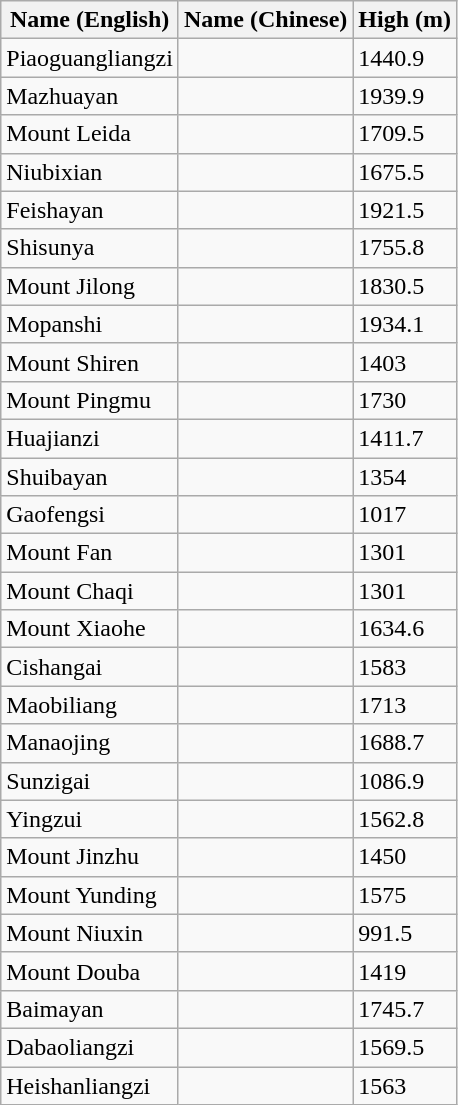<table class="wikitable">
<tr>
<th>Name (English)</th>
<th>Name (Chinese)</th>
<th>High (m)</th>
</tr>
<tr>
<td>Piaoguangliangzi</td>
<td></td>
<td>1440.9</td>
</tr>
<tr>
<td>Mazhuayan</td>
<td></td>
<td>1939.9</td>
</tr>
<tr>
<td>Mount Leida</td>
<td></td>
<td>1709.5</td>
</tr>
<tr>
<td>Niubixian</td>
<td></td>
<td>1675.5</td>
</tr>
<tr>
<td>Feishayan</td>
<td></td>
<td>1921.5</td>
</tr>
<tr>
<td>Shisunya</td>
<td></td>
<td>1755.8</td>
</tr>
<tr>
<td>Mount Jilong</td>
<td></td>
<td>1830.5</td>
</tr>
<tr>
<td>Mopanshi</td>
<td></td>
<td>1934.1</td>
</tr>
<tr>
<td>Mount Shiren</td>
<td></td>
<td>1403</td>
</tr>
<tr>
<td>Mount Pingmu</td>
<td></td>
<td>1730</td>
</tr>
<tr>
<td>Huajianzi</td>
<td></td>
<td>1411.7</td>
</tr>
<tr>
<td>Shuibayan</td>
<td></td>
<td>1354</td>
</tr>
<tr>
<td>Gaofengsi</td>
<td></td>
<td>1017</td>
</tr>
<tr>
<td>Mount Fan</td>
<td></td>
<td>1301</td>
</tr>
<tr>
<td>Mount Chaqi</td>
<td></td>
<td>1301</td>
</tr>
<tr>
<td>Mount Xiaohe</td>
<td></td>
<td>1634.6</td>
</tr>
<tr>
<td>Cishangai</td>
<td></td>
<td>1583</td>
</tr>
<tr>
<td>Maobiliang</td>
<td></td>
<td>1713</td>
</tr>
<tr>
<td>Manaojing</td>
<td></td>
<td>1688.7</td>
</tr>
<tr>
<td>Sunzigai</td>
<td></td>
<td>1086.9</td>
</tr>
<tr>
<td>Yingzui</td>
<td></td>
<td>1562.8</td>
</tr>
<tr>
<td>Mount Jinzhu</td>
<td></td>
<td>1450</td>
</tr>
<tr>
<td>Mount Yunding</td>
<td></td>
<td>1575</td>
</tr>
<tr>
<td>Mount Niuxin</td>
<td></td>
<td>991.5</td>
</tr>
<tr>
<td>Mount Douba</td>
<td></td>
<td>1419</td>
</tr>
<tr>
<td>Baimayan</td>
<td></td>
<td>1745.7</td>
</tr>
<tr>
<td>Dabaoliangzi</td>
<td></td>
<td>1569.5</td>
</tr>
<tr>
<td>Heishanliangzi</td>
<td></td>
<td>1563</td>
</tr>
</table>
